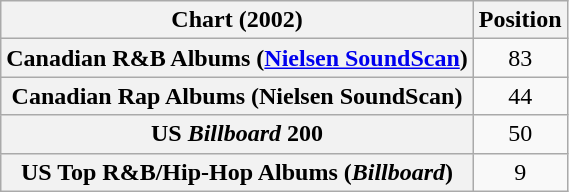<table class="wikitable sortable plainrowheaders">
<tr>
<th>Chart (2002)</th>
<th>Position</th>
</tr>
<tr>
<th scope="row">Canadian R&B Albums (<a href='#'>Nielsen SoundScan</a>)</th>
<td style="text-align:center;">83</td>
</tr>
<tr>
<th scope="row">Canadian Rap Albums (Nielsen SoundScan)</th>
<td style="text-align:center;">44</td>
</tr>
<tr>
<th scope="row">US <em>Billboard</em> 200</th>
<td style="text-align:center">50</td>
</tr>
<tr>
<th scope="row">US Top R&B/Hip-Hop Albums (<em>Billboard</em>)</th>
<td style="text-align:center">9</td>
</tr>
</table>
